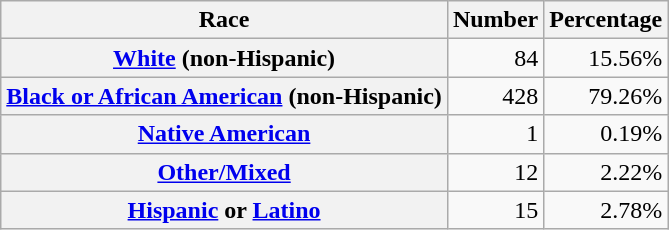<table class="wikitable" style="text-align:right">
<tr>
<th scope="col">Race</th>
<th scope="col">Number</th>
<th scope="col">Percentage</th>
</tr>
<tr>
<th scope="row"><a href='#'>White</a> (non-Hispanic)</th>
<td>84</td>
<td>15.56%</td>
</tr>
<tr>
<th scope="row"><a href='#'>Black or African American</a> (non-Hispanic)</th>
<td>428</td>
<td>79.26%</td>
</tr>
<tr>
<th scope="row"><a href='#'>Native American</a></th>
<td>1</td>
<td>0.19%</td>
</tr>
<tr>
<th scope="row"><a href='#'>Other/Mixed</a></th>
<td>12</td>
<td>2.22%</td>
</tr>
<tr>
<th scope="row"><a href='#'>Hispanic</a> or <a href='#'>Latino</a></th>
<td>15</td>
<td>2.78%</td>
</tr>
</table>
